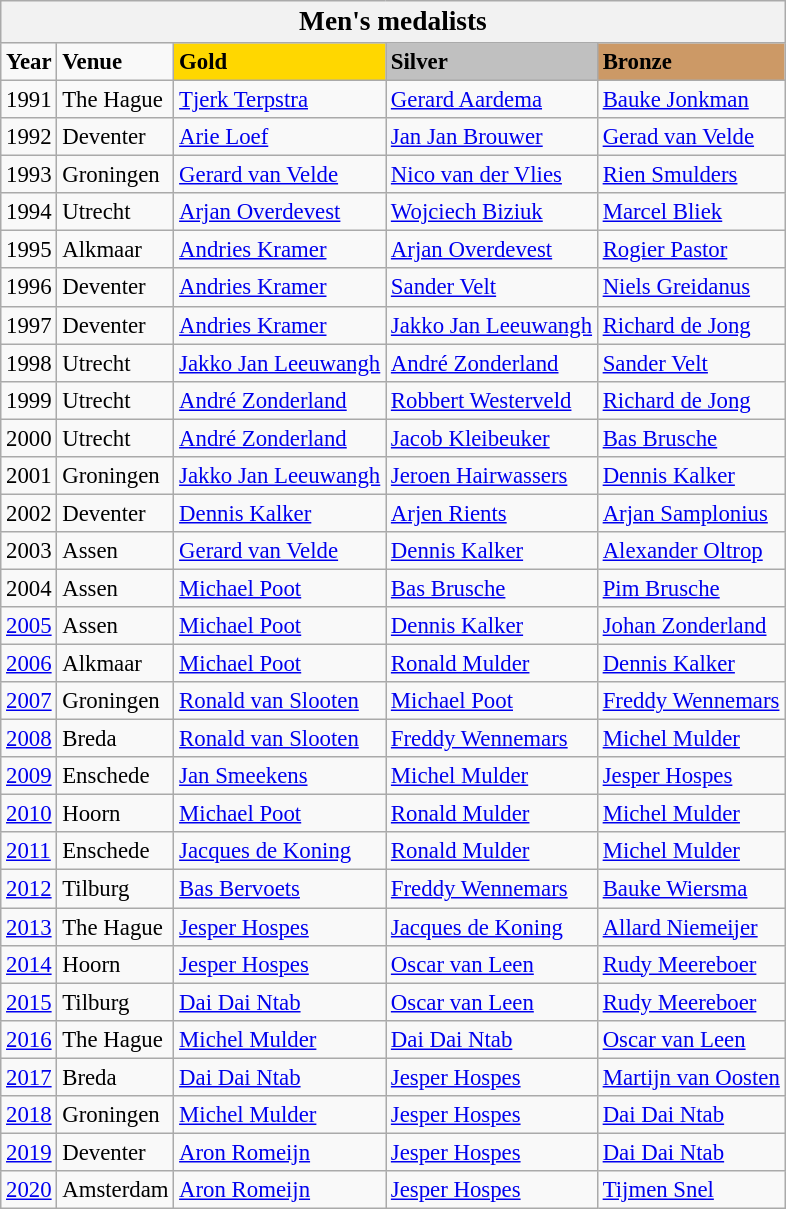<table class="wikitable" style="font-size:95%;">
<tr>
<th colspan="5"><big>Men's medalists</big></th>
</tr>
<tr>
<td><strong>Year</strong></td>
<td><strong>Venue</strong></td>
<td bgcolor=gold><strong>Gold</strong></td>
<td bgcolor=silver><strong>Silver</strong></td>
<td bgcolor=cc9966><strong>Bronze</strong></td>
</tr>
<tr>
<td>1991</td>
<td>The Hague</td>
<td><a href='#'>Tjerk Terpstra</a></td>
<td><a href='#'>Gerard Aardema</a></td>
<td><a href='#'>Bauke Jonkman</a></td>
</tr>
<tr>
<td>1992</td>
<td>Deventer</td>
<td><a href='#'>Arie Loef</a></td>
<td><a href='#'>Jan Jan Brouwer</a></td>
<td><a href='#'>Gerad van Velde</a></td>
</tr>
<tr>
<td>1993</td>
<td>Groningen</td>
<td><a href='#'>Gerard van Velde</a></td>
<td><a href='#'>Nico van der Vlies</a></td>
<td><a href='#'>Rien Smulders</a></td>
</tr>
<tr>
<td>1994</td>
<td>Utrecht</td>
<td><a href='#'>Arjan Overdevest</a></td>
<td><a href='#'>Wojciech Biziuk</a></td>
<td><a href='#'>Marcel Bliek</a></td>
</tr>
<tr>
<td>1995</td>
<td>Alkmaar</td>
<td><a href='#'>Andries Kramer</a></td>
<td><a href='#'>Arjan Overdevest</a></td>
<td><a href='#'>Rogier Pastor</a></td>
</tr>
<tr>
<td>1996</td>
<td>Deventer</td>
<td><a href='#'>Andries Kramer</a></td>
<td><a href='#'>Sander Velt</a></td>
<td><a href='#'>Niels Greidanus</a></td>
</tr>
<tr>
<td>1997</td>
<td>Deventer</td>
<td><a href='#'>Andries Kramer</a></td>
<td><a href='#'>Jakko Jan Leeuwangh</a></td>
<td><a href='#'>Richard de Jong</a></td>
</tr>
<tr>
<td>1998</td>
<td>Utrecht</td>
<td><a href='#'>Jakko Jan Leeuwangh</a></td>
<td><a href='#'>André Zonderland</a></td>
<td><a href='#'>Sander Velt</a></td>
</tr>
<tr>
<td>1999</td>
<td>Utrecht</td>
<td><a href='#'>André Zonderland</a></td>
<td><a href='#'>Robbert Westerveld</a></td>
<td><a href='#'>Richard de Jong</a></td>
</tr>
<tr>
<td>2000</td>
<td>Utrecht</td>
<td><a href='#'>André Zonderland</a></td>
<td><a href='#'>Jacob Kleibeuker</a></td>
<td><a href='#'>Bas Brusche</a></td>
</tr>
<tr>
<td>2001</td>
<td>Groningen</td>
<td><a href='#'>Jakko Jan Leeuwangh</a></td>
<td><a href='#'>Jeroen Hairwassers</a></td>
<td><a href='#'>Dennis Kalker</a></td>
</tr>
<tr>
<td>2002</td>
<td>Deventer</td>
<td><a href='#'>Dennis Kalker</a></td>
<td><a href='#'>Arjen Rients</a></td>
<td><a href='#'>Arjan Samplonius</a></td>
</tr>
<tr>
<td>2003</td>
<td>Assen</td>
<td><a href='#'>Gerard van Velde</a></td>
<td><a href='#'>Dennis Kalker</a></td>
<td><a href='#'>Alexander Oltrop</a></td>
</tr>
<tr>
<td>2004</td>
<td>Assen</td>
<td><a href='#'>Michael Poot</a></td>
<td><a href='#'>Bas Brusche</a></td>
<td><a href='#'>Pim Brusche</a></td>
</tr>
<tr>
<td><a href='#'>2005</a></td>
<td>Assen</td>
<td><a href='#'>Michael Poot</a></td>
<td><a href='#'>Dennis Kalker</a></td>
<td><a href='#'>Johan Zonderland</a></td>
</tr>
<tr>
<td><a href='#'>2006</a></td>
<td>Alkmaar</td>
<td><a href='#'>Michael Poot</a></td>
<td><a href='#'>Ronald Mulder</a></td>
<td><a href='#'>Dennis Kalker</a></td>
</tr>
<tr>
<td><a href='#'>2007</a></td>
<td>Groningen</td>
<td><a href='#'>Ronald van Slooten</a></td>
<td><a href='#'>Michael Poot</a></td>
<td><a href='#'>Freddy Wennemars</a></td>
</tr>
<tr>
<td><a href='#'>2008</a></td>
<td>Breda</td>
<td><a href='#'>Ronald van Slooten</a></td>
<td><a href='#'>Freddy Wennemars</a></td>
<td><a href='#'>Michel Mulder</a></td>
</tr>
<tr>
<td><a href='#'>2009</a></td>
<td>Enschede</td>
<td><a href='#'>Jan Smeekens</a></td>
<td><a href='#'>Michel Mulder</a></td>
<td><a href='#'>Jesper Hospes</a></td>
</tr>
<tr>
<td><a href='#'>2010</a></td>
<td>Hoorn</td>
<td><a href='#'>Michael Poot</a></td>
<td><a href='#'>Ronald Mulder</a></td>
<td><a href='#'>Michel Mulder</a></td>
</tr>
<tr>
<td><a href='#'>2011</a></td>
<td>Enschede</td>
<td><a href='#'>Jacques de Koning</a></td>
<td><a href='#'>Ronald Mulder</a></td>
<td><a href='#'>Michel Mulder</a></td>
</tr>
<tr>
<td><a href='#'>2012</a></td>
<td>Tilburg</td>
<td><a href='#'>Bas Bervoets</a></td>
<td><a href='#'>Freddy Wennemars</a></td>
<td><a href='#'>Bauke Wiersma</a></td>
</tr>
<tr>
<td><a href='#'>2013</a></td>
<td>The Hague</td>
<td><a href='#'>Jesper Hospes</a></td>
<td><a href='#'>Jacques de Koning</a></td>
<td><a href='#'>Allard Niemeijer</a></td>
</tr>
<tr>
<td><a href='#'>2014</a></td>
<td>Hoorn</td>
<td><a href='#'>Jesper Hospes</a></td>
<td><a href='#'>Oscar van Leen</a></td>
<td><a href='#'>Rudy Meereboer</a></td>
</tr>
<tr>
<td><a href='#'>2015</a></td>
<td>Tilburg</td>
<td><a href='#'>Dai Dai Ntab</a></td>
<td><a href='#'>Oscar van Leen</a></td>
<td><a href='#'>Rudy Meereboer</a></td>
</tr>
<tr>
<td><a href='#'>2016</a></td>
<td>The Hague</td>
<td><a href='#'>Michel Mulder</a></td>
<td><a href='#'>Dai Dai Ntab</a></td>
<td><a href='#'>Oscar van Leen</a></td>
</tr>
<tr>
<td><a href='#'>2017</a></td>
<td>Breda</td>
<td><a href='#'>Dai Dai Ntab</a></td>
<td><a href='#'>Jesper Hospes</a></td>
<td><a href='#'>Martijn van Oosten</a></td>
</tr>
<tr>
<td><a href='#'>2018</a></td>
<td>Groningen</td>
<td><a href='#'>Michel Mulder</a></td>
<td><a href='#'>Jesper Hospes</a></td>
<td><a href='#'>Dai Dai Ntab</a></td>
</tr>
<tr>
<td><a href='#'>2019</a></td>
<td>Deventer</td>
<td><a href='#'>Aron Romeijn</a></td>
<td><a href='#'>Jesper Hospes</a></td>
<td><a href='#'>Dai Dai Ntab</a></td>
</tr>
<tr>
<td><a href='#'>2020</a></td>
<td>Amsterdam</td>
<td><a href='#'>Aron Romeijn</a></td>
<td><a href='#'>Jesper Hospes</a></td>
<td><a href='#'>Tijmen Snel</a></td>
</tr>
</table>
